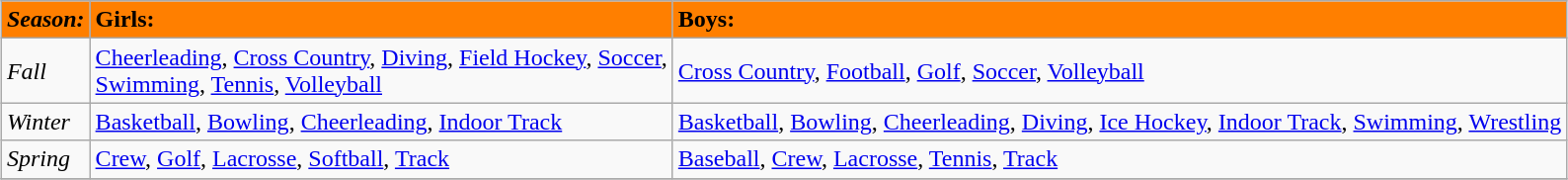<table class="wikitable"  style="margin: 1em auto 1em auto">
<tr>
<td bgcolor="#FF7F00"><span><strong><em>Season:</em></strong> </span></td>
<td bgcolor="#FF7F00"><span><strong>Girls:</strong> </span></td>
<td bgcolor="#FF7F00"><span><strong>Boys:</strong> </span></td>
</tr>
<tr>
<td><em>Fall</em></td>
<td><a href='#'>Cheerleading</a>, <a href='#'>Cross Country</a>, <a href='#'>Diving</a>, <a href='#'>Field Hockey</a>, <a href='#'>Soccer</a>,<br><a href='#'>Swimming</a>, <a href='#'>Tennis</a>, <a href='#'>Volleyball</a></td>
<td><a href='#'>Cross Country</a>, <a href='#'>Football</a>, <a href='#'>Golf</a>, <a href='#'>Soccer</a>, <a href='#'>Volleyball</a></td>
</tr>
<tr>
<td><em>Winter</em></td>
<td><a href='#'>Basketball</a>, <a href='#'>Bowling</a>, <a href='#'>Cheerleading</a>, <a href='#'>Indoor Track</a></td>
<td><a href='#'>Basketball</a>, <a href='#'>Bowling</a>, <a href='#'>Cheerleading</a>,  <a href='#'>Diving</a>, <a href='#'>Ice Hockey</a>, <a href='#'>Indoor Track</a>, <a href='#'>Swimming</a>, <a href='#'>Wrestling</a></td>
</tr>
<tr>
<td><em>Spring</em></td>
<td><a href='#'>Crew</a>, <a href='#'>Golf</a>, <a href='#'>Lacrosse</a>, <a href='#'>Softball</a>, <a href='#'>Track</a></td>
<td><a href='#'>Baseball</a>, <a href='#'>Crew</a>, <a href='#'>Lacrosse</a>, <a href='#'>Tennis</a>, <a href='#'>Track</a></td>
</tr>
<tr>
</tr>
</table>
